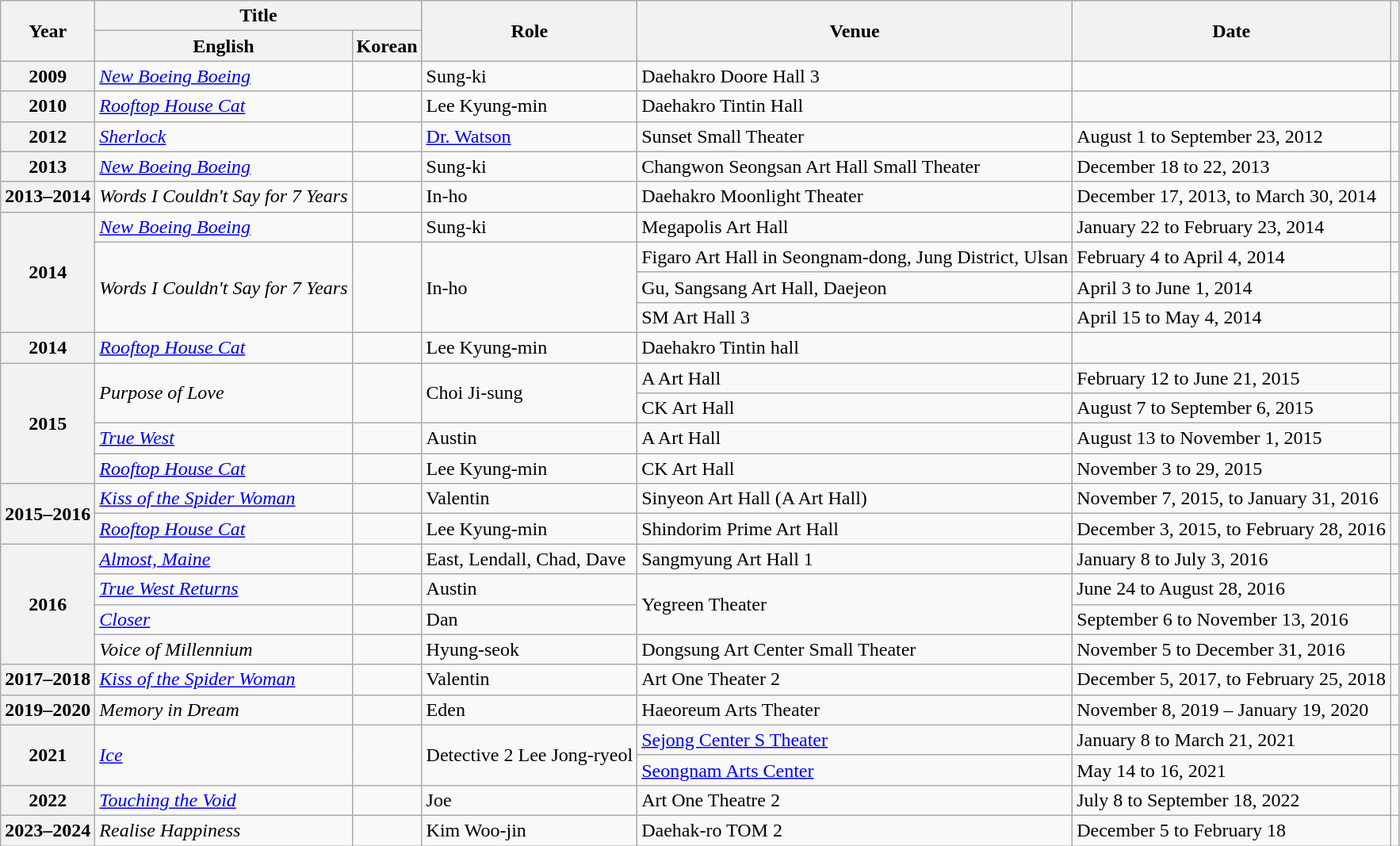<table class="wikitable plainrowheaders sortable" style="text-align:left; font-size:100%">
<tr>
<th scope="col" rowspan="2">Year</th>
<th scope="col" colspan="2">Title</th>
<th scope="col" rowspan="2">Role</th>
<th scope="col" rowspan="2" class="unsortable">Venue</th>
<th scope="col" rowspan="2">Date</th>
<th rowspan="2" scope="col" class="unsortable"></th>
</tr>
<tr>
<th>English</th>
<th>Korean</th>
</tr>
<tr>
<th scope="row">2009</th>
<td><em><a href='#'>New Boeing Boeing</a></em></td>
<td></td>
<td>Sung-ki</td>
<td>Daehakro Doore Hall 3</td>
<td></td>
<td style="text-align:center"></td>
</tr>
<tr>
<th scope="row">2010</th>
<td><em><a href='#'>Rooftop House Cat</a></em></td>
<td></td>
<td>Lee Kyung-min</td>
<td>Daehakro Tintin Hall</td>
<td></td>
<td style="text-align:center"></td>
</tr>
<tr>
<th scope="row">2012</th>
<td><em><a href='#'>Sherlock</a></em></td>
<td></td>
<td><a href='#'>Dr. Watson</a></td>
<td>Sunset Small Theater</td>
<td>August 1 to September 23, 2012</td>
<td style="text-align:center"></td>
</tr>
<tr>
<th scope="row">2013</th>
<td><em><a href='#'>New Boeing Boeing</a></em></td>
<td></td>
<td>Sung-ki</td>
<td>Changwon Seongsan Art Hall Small Theater</td>
<td>December 18 to 22, 2013</td>
<td style="text-align:center"></td>
</tr>
<tr>
<th scope="row">2013–2014</th>
<td><em>Words I Couldn't Say for 7 Years</em></td>
<td></td>
<td>In-ho</td>
<td>Daehakro Moonlight Theater</td>
<td>December 17, 2013, to March 30, 2014</td>
<td style="text-align:center"></td>
</tr>
<tr>
<th scope="row" rowspan="4">2014</th>
<td><em><a href='#'>New Boeing Boeing</a></em></td>
<td></td>
<td>Sung-ki</td>
<td>Megapolis Art Hall</td>
<td>January 22 to February 23, 2014</td>
<td style="text-align:center"></td>
</tr>
<tr>
<td rowspan="3"><em>Words I Couldn't Say for 7 Years</em></td>
<td rowspan="3"></td>
<td rowspan="3">In-ho</td>
<td>Figaro Art Hall in Seongnam-dong, Jung District, Ulsan</td>
<td>February 4 to April 4, 2014</td>
<td style="text-align:center"></td>
</tr>
<tr>
<td>Gu, Sangsang Art Hall, Daejeon</td>
<td>April 3 to June 1, 2014</td>
<td style="text-align:center"></td>
</tr>
<tr>
<td>SM Art Hall 3</td>
<td>April 15 to May 4, 2014</td>
<td style="text-align:center"></td>
</tr>
<tr>
<th scope="row">2014</th>
<td><em><a href='#'>Rooftop House Cat</a></em></td>
<td></td>
<td>Lee Kyung-min</td>
<td>Daehakro Tintin hall</td>
<td></td>
<td style="text-align:center"></td>
</tr>
<tr>
<th scope="row" rowspan="4">2015</th>
<td rowspan="2"><em>Purpose of Love</em></td>
<td rowspan="2"></td>
<td rowspan="2">Choi Ji-sung</td>
<td>A Art Hall</td>
<td>February 12 to June 21, 2015</td>
<td style="text-align:center"></td>
</tr>
<tr>
<td>CK Art Hall</td>
<td>August 7 to September 6, 2015</td>
<td style="text-align:center"></td>
</tr>
<tr>
<td><em><a href='#'>True West</a></em></td>
<td></td>
<td>Austin</td>
<td>A Art Hall</td>
<td>August 13 to November 1, 2015</td>
<td Style="text-align:center;"></td>
</tr>
<tr>
<td><em><a href='#'>Rooftop House Cat</a></em></td>
<td></td>
<td>Lee Kyung-min</td>
<td>CK Art Hall</td>
<td>November 3 to 29, 2015</td>
<td style="text-align:center"></td>
</tr>
<tr>
<th scope="row" rowspan="2">2015–2016</th>
<td><em><a href='#'>Kiss of the Spider Woman</a></em></td>
<td></td>
<td>Valentin</td>
<td>Sinyeon Art Hall (A Art Hall)</td>
<td>November 7, 2015, to January 31, 2016</td>
<td style="text-align:center"></td>
</tr>
<tr>
<td><em><a href='#'>Rooftop House Cat</a></em></td>
<td></td>
<td>Lee Kyung-min</td>
<td>Shindorim Prime Art Hall</td>
<td>December 3, 2015, to February 28, 2016</td>
<td style="text-align:center"></td>
</tr>
<tr>
<th scope="row" rowspan="4">2016</th>
<td><em><a href='#'>Almost, Maine</a></em></td>
<td></td>
<td>East, Lendall, Chad, Dave</td>
<td>Sangmyung Art Hall 1</td>
<td>January 8 to July 3, 2016</td>
<td style="text-align:center"></td>
</tr>
<tr>
<td><em><a href='#'>True West Returns</a></em></td>
<td></td>
<td>Austin</td>
<td rowspan="2">Yegreen Theater</td>
<td>June 24 to August 28, 2016</td>
<td style="text-align:center"></td>
</tr>
<tr>
<td><em><a href='#'>Closer</a></em></td>
<td></td>
<td>Dan</td>
<td>September 6 to November 13, 2016</td>
<td style="text-align:center"></td>
</tr>
<tr>
<td><em>Voice of Millennium</em></td>
<td></td>
<td>Hyung-seok</td>
<td>Dongsung Art Center Small Theater</td>
<td>November 5 to December 31, 2016</td>
<td style="text-align:center"></td>
</tr>
<tr>
<th scope="row">2017–2018</th>
<td><em><a href='#'>Kiss of the Spider Woman</a></em></td>
<td></td>
<td>Valentin</td>
<td>Art One Theater 2</td>
<td>December 5, 2017, to February 25, 2018</td>
<td style="text-align:center"></td>
</tr>
<tr>
<th scope="row">2019–2020</th>
<td><em>Memory in Dream</em></td>
<td></td>
<td>Eden</td>
<td>Haeoreum Arts Theater</td>
<td>November 8, 2019 – January 19, 2020</td>
<td Style="text-align:center;"></td>
</tr>
<tr>
<th scope="row" rowspan="2">2021</th>
<td rowspan="2"><em><a href='#'>Ice</a></em></td>
<td rowspan="2"></td>
<td rowspan="2">Detective 2 Lee Jong-ryeol</td>
<td><a href='#'>Sejong Center S Theater</a></td>
<td>January 8 to March 21, 2021</td>
<td style="text-align:center"></td>
</tr>
<tr>
<td><a href='#'>Seongnam Arts Center</a></td>
<td>May 14 to 16, 2021</td>
<td style="text-align:center"></td>
</tr>
<tr>
<th scope="row">2022</th>
<td><em><a href='#'>Touching the Void</a></em></td>
<td></td>
<td>Joe</td>
<td>Art One Theatre 2</td>
<td>July 8 to September 18, 2022</td>
<td style="text-align:center"></td>
</tr>
<tr>
<th scope="row">2023–2024</th>
<td><em>Realise Happiness</em></td>
<td></td>
<td>Kim Woo-jin</td>
<td>Daehak-ro TOM 2</td>
<td>December 5 to February 18</td>
<td style="text-align:center"></td>
</tr>
</table>
